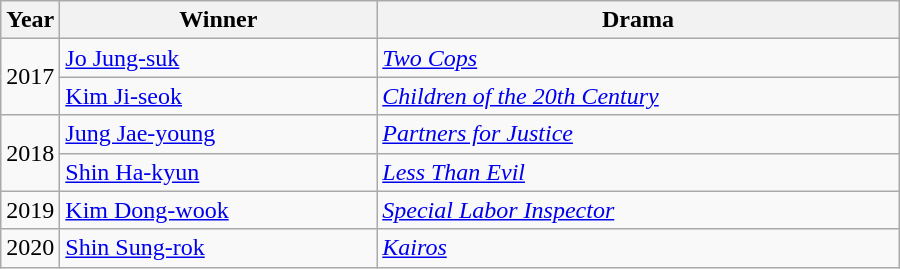<table class="wikitable" style="width:600px">
<tr>
<th width=10>Year</th>
<th>Winner</th>
<th>Drama</th>
</tr>
<tr>
<td rowspan=2>2017</td>
<td><a href='#'>Jo Jung-suk</a></td>
<td><em><a href='#'>Two Cops</a></em></td>
</tr>
<tr>
<td><a href='#'>Kim Ji-seok</a></td>
<td><em><a href='#'>Children of the 20th Century</a></em></td>
</tr>
<tr>
<td rowspan=2>2018</td>
<td><a href='#'>Jung Jae-young</a></td>
<td><em><a href='#'>Partners for Justice</a></em></td>
</tr>
<tr>
<td><a href='#'>Shin Ha-kyun</a></td>
<td><em><a href='#'>Less Than Evil</a></em></td>
</tr>
<tr>
<td>2019</td>
<td><a href='#'>Kim Dong-wook</a></td>
<td><em><a href='#'>Special Labor Inspector</a></em></td>
</tr>
<tr>
<td>2020</td>
<td><a href='#'>Shin Sung-rok</a></td>
<td><em><a href='#'>Kairos</a></em></td>
</tr>
</table>
